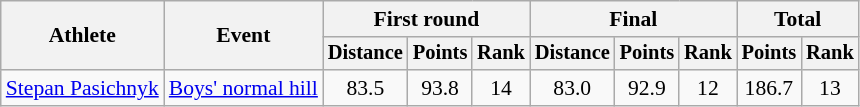<table class="wikitable" style="font-size:90%">
<tr>
<th rowspan=2>Athlete</th>
<th rowspan=2>Event</th>
<th colspan=3>First round</th>
<th colspan=3>Final</th>
<th colspan=2>Total</th>
</tr>
<tr style="font-size:95%">
<th>Distance</th>
<th>Points</th>
<th>Rank</th>
<th>Distance</th>
<th>Points</th>
<th>Rank</th>
<th>Points</th>
<th>Rank</th>
</tr>
<tr align=center>
<td align=left><a href='#'>Stepan Pasichnyk</a></td>
<td align=left><a href='#'>Boys' normal hill</a></td>
<td>83.5</td>
<td>93.8</td>
<td>14</td>
<td>83.0</td>
<td>92.9</td>
<td>12</td>
<td>186.7</td>
<td>13</td>
</tr>
</table>
